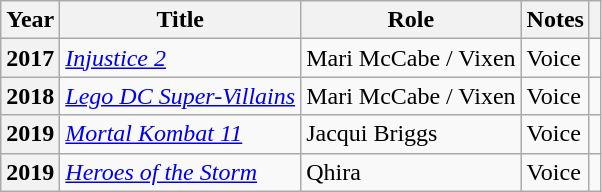<table class="wikitable sortable plainrowheaders">
<tr>
<th>Year</th>
<th>Title</th>
<th>Role</th>
<th class="unsortable">Notes</th>
<th class="unsortable"></th>
</tr>
<tr>
<th scope="row">2017</th>
<td><em><a href='#'>Injustice 2</a></em></td>
<td>Mari McCabe / Vixen</td>
<td>Voice</td>
<td style="text-align:center;"></td>
</tr>
<tr>
<th scope="row">2018</th>
<td><em><a href='#'>Lego DC Super-Villains</a></em></td>
<td>Mari McCabe / Vixen</td>
<td>Voice</td>
<td style="text-align:center;"></td>
</tr>
<tr>
<th scope="row">2019</th>
<td><em><a href='#'>Mortal Kombat 11</a></em></td>
<td>Jacqui Briggs</td>
<td>Voice</td>
<td style="text-align:center;"></td>
</tr>
<tr>
<th scope="row">2019</th>
<td><em><a href='#'>Heroes of the Storm</a></em></td>
<td>Qhira</td>
<td>Voice</td>
<td style="text-align:center;"></td>
</tr>
</table>
